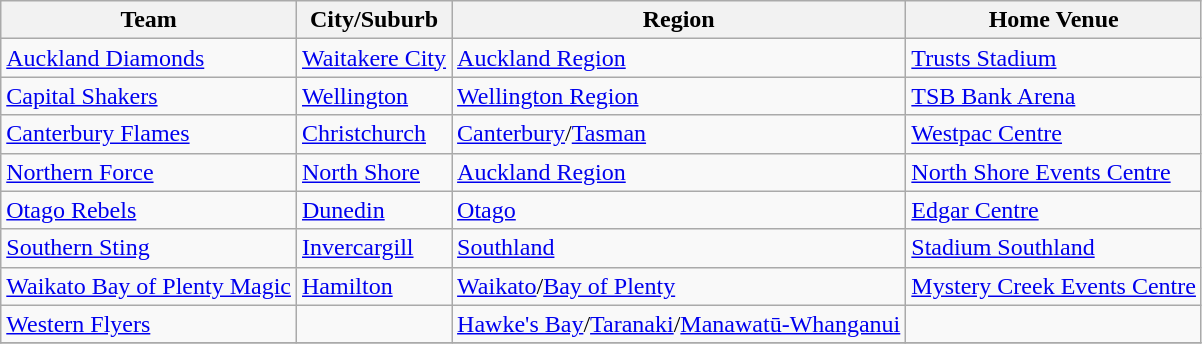<table class="wikitable collapsible">
<tr>
<th>Team</th>
<th>City/Suburb</th>
<th>Region</th>
<th>Home Venue</th>
</tr>
<tr>
<td><a href='#'>Auckland Diamonds</a></td>
<td><a href='#'>Waitakere City</a></td>
<td><a href='#'>Auckland Region</a></td>
<td><a href='#'>Trusts Stadium</a></td>
</tr>
<tr>
<td><a href='#'>Capital Shakers</a></td>
<td><a href='#'>Wellington</a></td>
<td><a href='#'>Wellington Region</a></td>
<td><a href='#'>TSB Bank Arena</a></td>
</tr>
<tr>
<td><a href='#'>Canterbury Flames</a></td>
<td><a href='#'>Christchurch</a></td>
<td><a href='#'>Canterbury</a>/<a href='#'>Tasman</a></td>
<td><a href='#'>Westpac Centre</a></td>
</tr>
<tr>
<td><a href='#'>Northern Force</a></td>
<td><a href='#'>North Shore</a></td>
<td><a href='#'>Auckland Region</a></td>
<td><a href='#'>North Shore Events Centre</a></td>
</tr>
<tr>
<td><a href='#'>Otago Rebels</a></td>
<td><a href='#'>Dunedin</a></td>
<td><a href='#'>Otago</a></td>
<td><a href='#'>Edgar Centre</a></td>
</tr>
<tr>
<td><a href='#'>Southern Sting</a></td>
<td><a href='#'>Invercargill</a></td>
<td><a href='#'>Southland</a></td>
<td><a href='#'>Stadium Southland</a></td>
</tr>
<tr>
<td><a href='#'>Waikato Bay of Plenty Magic</a></td>
<td><a href='#'>Hamilton</a></td>
<td><a href='#'>Waikato</a>/<a href='#'>Bay of Plenty</a></td>
<td><a href='#'>Mystery Creek Events Centre</a></td>
</tr>
<tr>
<td><a href='#'>Western Flyers</a></td>
<td></td>
<td><a href='#'>Hawke's Bay</a>/<a href='#'>Taranaki</a>/<a href='#'>Manawatū-Whanganui</a></td>
<td></td>
</tr>
<tr>
</tr>
</table>
